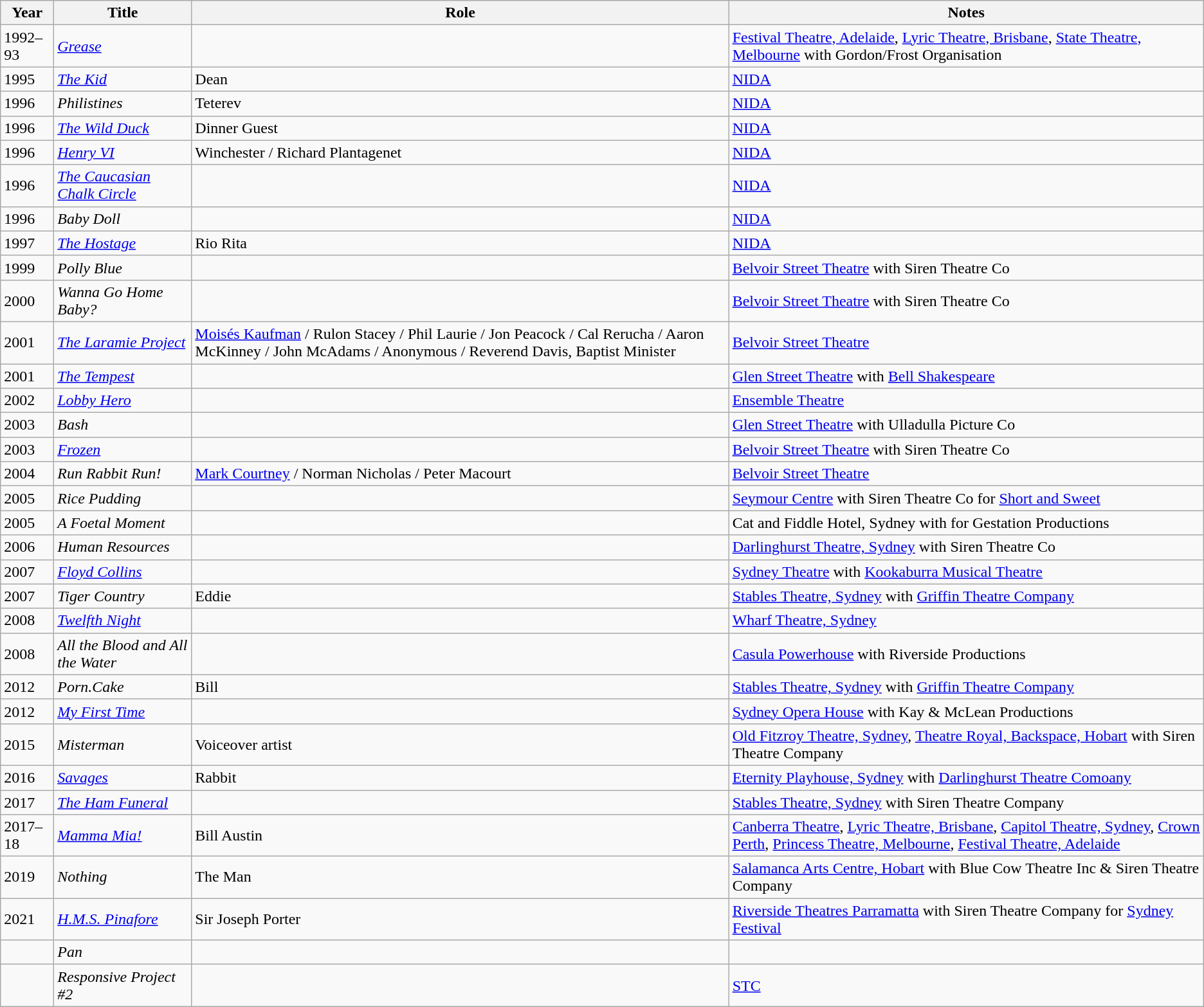<table class="wikitable">
<tr>
<th>Year</th>
<th>Title</th>
<th>Role</th>
<th>Notes</th>
</tr>
<tr>
<td>1992–93</td>
<td><em><a href='#'>Grease</a></em></td>
<td></td>
<td><a href='#'>Festival Theatre, Adelaide</a>, <a href='#'>Lyric Theatre, Brisbane</a>, <a href='#'>State Theatre, Melbourne</a> with Gordon/Frost Organisation</td>
</tr>
<tr>
<td>1995</td>
<td><em><a href='#'>The Kid</a></em></td>
<td>Dean</td>
<td><a href='#'>NIDA</a></td>
</tr>
<tr>
<td>1996</td>
<td><em>Philistines</em></td>
<td>Teterev</td>
<td><a href='#'>NIDA</a></td>
</tr>
<tr>
<td>1996</td>
<td><em><a href='#'>The Wild Duck</a></em></td>
<td>Dinner Guest</td>
<td><a href='#'>NIDA</a></td>
</tr>
<tr>
<td>1996</td>
<td><em><a href='#'>Henry VI</a></em></td>
<td>Winchester / Richard Plantagenet</td>
<td><a href='#'>NIDA</a></td>
</tr>
<tr>
<td>1996</td>
<td><em><a href='#'>The Caucasian Chalk Circle</a></em></td>
<td></td>
<td><a href='#'>NIDA</a></td>
</tr>
<tr>
<td>1996</td>
<td><em>Baby Doll</em></td>
<td></td>
<td><a href='#'>NIDA</a></td>
</tr>
<tr>
<td>1997</td>
<td><em><a href='#'>The Hostage</a></em></td>
<td>Rio Rita</td>
<td><a href='#'>NIDA</a></td>
</tr>
<tr>
<td>1999</td>
<td><em>Polly Blue</em></td>
<td></td>
<td><a href='#'>Belvoir Street Theatre</a> with Siren Theatre Co</td>
</tr>
<tr>
<td>2000</td>
<td><em>Wanna Go Home Baby?</em></td>
<td></td>
<td><a href='#'>Belvoir Street Theatre</a> with Siren Theatre Co</td>
</tr>
<tr>
<td>2001</td>
<td><em><a href='#'>The Laramie Project</a></em></td>
<td><a href='#'>Moisés Kaufman</a> / Rulon Stacey / Phil Laurie / Jon Peacock / Cal Rerucha / Aaron McKinney / John McAdams / Anonymous / Reverend Davis, Baptist Minister</td>
<td><a href='#'>Belvoir Street Theatre</a></td>
</tr>
<tr>
<td>2001</td>
<td><em><a href='#'>The Tempest</a></em></td>
<td></td>
<td><a href='#'>Glen Street Theatre</a> with <a href='#'>Bell Shakespeare</a></td>
</tr>
<tr>
<td>2002</td>
<td><em><a href='#'>Lobby Hero</a></em></td>
<td></td>
<td><a href='#'>Ensemble Theatre</a></td>
</tr>
<tr>
<td>2003</td>
<td><em>Bash</em></td>
<td></td>
<td><a href='#'>Glen Street Theatre</a> with Ulladulla Picture Co</td>
</tr>
<tr>
<td>2003</td>
<td><em><a href='#'>Frozen</a></em></td>
<td></td>
<td><a href='#'>Belvoir Street Theatre</a> with Siren Theatre Co</td>
</tr>
<tr>
<td>2004</td>
<td><em>Run Rabbit Run!</em></td>
<td><a href='#'>Mark Courtney</a> / Norman Nicholas / Peter Macourt</td>
<td><a href='#'>Belvoir Street Theatre</a></td>
</tr>
<tr>
<td>2005</td>
<td><em>Rice Pudding</em></td>
<td></td>
<td><a href='#'>Seymour Centre</a> with Siren Theatre Co for <a href='#'>Short and Sweet</a></td>
</tr>
<tr>
<td>2005</td>
<td><em>A Foetal Moment</em></td>
<td></td>
<td>Cat and Fiddle Hotel, Sydney with for Gestation Productions</td>
</tr>
<tr>
<td>2006</td>
<td><em>Human Resources</em></td>
<td></td>
<td><a href='#'>Darlinghurst Theatre, Sydney</a> with Siren Theatre Co</td>
</tr>
<tr>
<td>2007</td>
<td><em><a href='#'>Floyd Collins</a></em></td>
<td></td>
<td><a href='#'>Sydney Theatre</a> with <a href='#'>Kookaburra Musical Theatre</a></td>
</tr>
<tr>
<td>2007</td>
<td><em>Tiger Country</em></td>
<td>Eddie</td>
<td><a href='#'>Stables Theatre, Sydney</a> with <a href='#'>Griffin Theatre Company</a></td>
</tr>
<tr>
<td>2008</td>
<td><em><a href='#'>Twelfth Night</a></em></td>
<td></td>
<td><a href='#'>Wharf Theatre, Sydney</a></td>
</tr>
<tr>
<td>2008</td>
<td><em>All the Blood and All the Water</em></td>
<td></td>
<td><a href='#'>Casula Powerhouse</a> with Riverside Productions</td>
</tr>
<tr>
<td>2012</td>
<td><em>Porn.Cake</em></td>
<td>Bill</td>
<td><a href='#'>Stables Theatre, Sydney</a> with <a href='#'>Griffin Theatre Company</a></td>
</tr>
<tr>
<td>2012</td>
<td><em><a href='#'>My First Time</a></em></td>
<td></td>
<td><a href='#'>Sydney Opera House</a> with Kay & McLean Productions</td>
</tr>
<tr>
<td>2015</td>
<td><em>Misterman</em></td>
<td>Voiceover artist</td>
<td><a href='#'>Old Fitzroy Theatre, Sydney</a>, <a href='#'>Theatre Royal, Backspace, Hobart</a> with Siren Theatre Company</td>
</tr>
<tr>
<td>2016</td>
<td><em><a href='#'>Savages</a></em></td>
<td>Rabbit</td>
<td><a href='#'>Eternity Playhouse, Sydney</a> with <a href='#'>Darlinghurst Theatre Comoany</a></td>
</tr>
<tr>
<td>2017</td>
<td><em><a href='#'>The Ham Funeral</a></em></td>
<td></td>
<td><a href='#'>Stables Theatre, Sydney</a> with Siren Theatre Company</td>
</tr>
<tr>
<td>2017–18</td>
<td><em><a href='#'>Mamma Mia!</a></em></td>
<td>Bill Austin</td>
<td><a href='#'>Canberra Theatre</a>, <a href='#'>Lyric Theatre, Brisbane</a>, <a href='#'>Capitol Theatre, Sydney</a>, <a href='#'>Crown Perth</a>, <a href='#'>Princess Theatre, Melbourne</a>, <a href='#'>Festival Theatre, Adelaide</a></td>
</tr>
<tr>
<td>2019</td>
<td><em>Nothing</em></td>
<td>The Man</td>
<td><a href='#'>Salamanca Arts Centre, Hobart</a> with Blue Cow Theatre Inc & Siren Theatre Company</td>
</tr>
<tr>
<td>2021</td>
<td><em><a href='#'>H.M.S. Pinafore</a></em></td>
<td>Sir Joseph Porter</td>
<td><a href='#'>Riverside Theatres Parramatta</a> with Siren Theatre Company for <a href='#'>Sydney Festival</a></td>
</tr>
<tr>
<td></td>
<td><em>Pan</em></td>
<td></td>
<td></td>
</tr>
<tr>
<td></td>
<td><em>Responsive Project #2</em></td>
<td></td>
<td><a href='#'>STC</a></td>
</tr>
</table>
